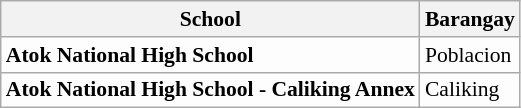<table class="wikitable collapsible sortable" style="font-size:90%;background-color:#FDFDFD;">
<tr>
<th scope="col">School</th>
<th scope="col">Barangay</th>
</tr>
<tr>
<th scope="row" style="text-align:left;background-color:initial;">Atok National High School</th>
<td>Poblacion</td>
</tr>
<tr>
<th scope="row" style="text-align:left;background-color:initial;">Atok National High School - Caliking Annex</th>
<td>Caliking</td>
</tr>
</table>
